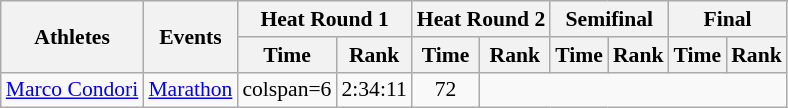<table class=wikitable style=font-size:90%>
<tr>
<th rowspan=2>Athletes</th>
<th rowspan=2>Events</th>
<th colspan=2>Heat Round 1</th>
<th colspan=2>Heat Round 2</th>
<th colspan=2>Semifinal</th>
<th colspan=2>Final</th>
</tr>
<tr>
<th>Time</th>
<th>Rank</th>
<th>Time</th>
<th>Rank</th>
<th>Time</th>
<th>Rank</th>
<th>Time</th>
<th>Rank</th>
</tr>
<tr>
<td><a href='#'>Marco Condori</a></td>
<td><a href='#'>Marathon</a></td>
<td>colspan=6</td>
<td align=center>2:34:11</td>
<td align=center>72</td>
</tr>
</table>
